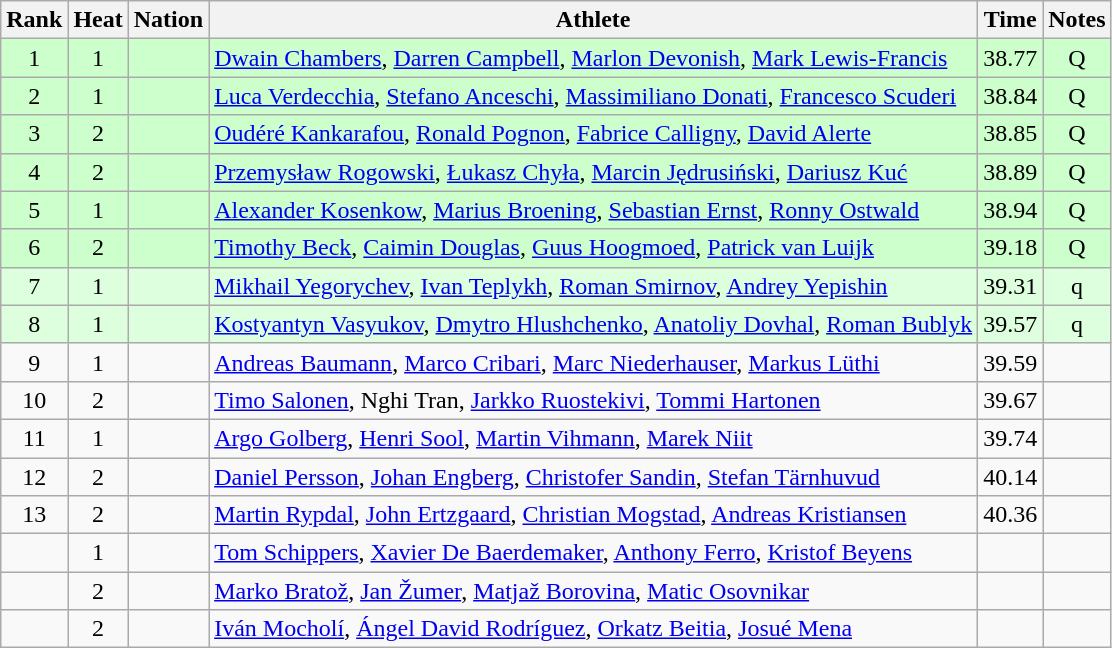<table class="wikitable sortable" style="text-align:center">
<tr>
<th>Rank</th>
<th>Heat</th>
<th>Nation</th>
<th>Athlete</th>
<th>Time</th>
<th>Notes</th>
</tr>
<tr bgcolor=ccffcc>
<td>1</td>
<td>1</td>
<td align=left></td>
<td align=left><a href='#'>Dwain Chambers</a>, <a href='#'>Darren Campbell</a>, <a href='#'>Marlon Devonish</a>, <a href='#'>Mark Lewis-Francis</a></td>
<td>38.77</td>
<td>Q</td>
</tr>
<tr bgcolor=ccffcc>
<td>2</td>
<td>1</td>
<td align=left></td>
<td align=left><a href='#'>Luca Verdecchia</a>, <a href='#'>Stefano Anceschi</a>, <a href='#'>Massimiliano Donati</a>, <a href='#'>Francesco Scuderi</a></td>
<td>38.84</td>
<td>Q</td>
</tr>
<tr bgcolor=ccffcc>
<td>3</td>
<td>2</td>
<td align=left></td>
<td align=left><a href='#'>Oudéré Kankarafou</a>, <a href='#'>Ronald Pognon</a>, <a href='#'>Fabrice Calligny</a>, <a href='#'>David Alerte</a></td>
<td>38.85</td>
<td>Q</td>
</tr>
<tr bgcolor=ccffcc>
<td>4</td>
<td>2</td>
<td align=left></td>
<td align=left><a href='#'>Przemysław Rogowski</a>, <a href='#'>Łukasz Chyła</a>, <a href='#'>Marcin Jędrusiński</a>, <a href='#'>Dariusz Kuć</a></td>
<td>38.89</td>
<td>Q</td>
</tr>
<tr bgcolor=ccffcc>
<td>5</td>
<td>1</td>
<td align=left></td>
<td align=left><a href='#'>Alexander Kosenkow</a>, <a href='#'>Marius Broening</a>, <a href='#'>Sebastian Ernst</a>, <a href='#'>Ronny Ostwald</a></td>
<td>38.94</td>
<td>Q</td>
</tr>
<tr bgcolor=ccffcc>
<td>6</td>
<td>2</td>
<td align=left></td>
<td align=left><a href='#'>Timothy Beck</a>, <a href='#'>Caimin Douglas</a>, <a href='#'>Guus Hoogmoed</a>, <a href='#'>Patrick van Luijk</a></td>
<td>39.18</td>
<td>Q</td>
</tr>
<tr bgcolor=ddffdd>
<td>7</td>
<td>1</td>
<td align=left></td>
<td align=left><a href='#'>Mikhail Yegorychev</a>, <a href='#'>Ivan Teplykh</a>, <a href='#'>Roman Smirnov</a>, <a href='#'>Andrey Yepishin</a></td>
<td>39.31</td>
<td>q</td>
</tr>
<tr bgcolor=ddffdd>
<td>8</td>
<td>1</td>
<td align=left></td>
<td align=left><a href='#'>Kostyantyn Vasyukov</a>, <a href='#'>Dmytro Hlushchenko</a>, <a href='#'>Anatoliy Dovhal</a>, <a href='#'>Roman Bublyk</a></td>
<td>39.57</td>
<td>q</td>
</tr>
<tr>
<td>9</td>
<td>1</td>
<td align=left></td>
<td align=left><a href='#'>Andreas Baumann</a>, <a href='#'>Marco Cribari</a>, <a href='#'>Marc Niederhauser</a>, <a href='#'>Markus Lüthi</a></td>
<td>39.59</td>
<td></td>
</tr>
<tr>
<td>10</td>
<td>2</td>
<td align=left></td>
<td align=left><a href='#'>Timo Salonen</a>, Nghi Tran, <a href='#'>Jarkko Ruostekivi</a>, <a href='#'>Tommi Hartonen</a></td>
<td>39.67</td>
<td></td>
</tr>
<tr>
<td>11</td>
<td>1</td>
<td align=left></td>
<td align=left><a href='#'>Argo Golberg</a>, <a href='#'>Henri Sool</a>, <a href='#'>Martin Vihmann</a>, <a href='#'>Marek Niit</a></td>
<td>39.74</td>
<td></td>
</tr>
<tr>
<td>12</td>
<td>2</td>
<td align=left></td>
<td align=left><a href='#'>Daniel Persson</a>, <a href='#'>Johan Engberg</a>, <a href='#'>Christofer Sandin</a>, <a href='#'>Stefan Tärnhuvud</a></td>
<td>40.14</td>
<td></td>
</tr>
<tr>
<td>13</td>
<td>2</td>
<td align=left></td>
<td align=left><a href='#'>Martin Rypdal</a>, <a href='#'>John Ertzgaard</a>, <a href='#'>Christian Mogstad</a>, <a href='#'>Andreas Kristiansen</a></td>
<td>40.36</td>
<td></td>
</tr>
<tr>
<td></td>
<td>1</td>
<td align=left></td>
<td align=left><a href='#'>Tom Schippers</a>, <a href='#'>Xavier De Baerdemaker</a>, <a href='#'>Anthony Ferro</a>, <a href='#'>Kristof Beyens</a></td>
<td></td>
<td></td>
</tr>
<tr>
<td></td>
<td>2</td>
<td align=left></td>
<td align=left><a href='#'>Marko Bratož</a>, <a href='#'>Jan Žumer</a>, <a href='#'>Matjaž Borovina</a>, <a href='#'>Matic Osovnikar</a></td>
<td></td>
<td></td>
</tr>
<tr>
<td></td>
<td>2</td>
<td align=left></td>
<td align=left><a href='#'>Iván Mocholí</a>, <a href='#'>Ángel David Rodríguez</a>, <a href='#'>Orkatz Beitia</a>, <a href='#'>Josué Mena</a></td>
<td></td>
<td></td>
</tr>
</table>
